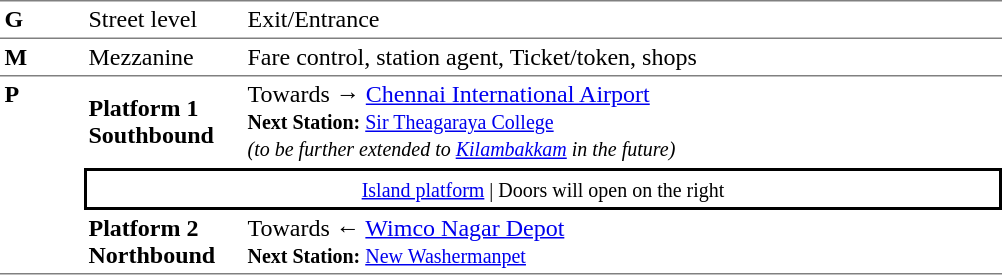<table table border=0 cellspacing=0 cellpadding=3>
<tr>
<td style="border-top:solid 1px gray;border-bottom:solid 1px gray;" width=50 valign=top><strong>G</strong></td>
<td style="border-top:solid 1px gray;border-bottom:solid 1px gray;" width=100 valign=top>Street level</td>
<td style="border-top:solid 1px gray;border-bottom:solid 1px gray;" width=390 valign=top>Exit/Entrance</td>
</tr>
<tr>
<td style="border-bottom:solid 1px gray;"><strong>M</strong></td>
<td style="border-bottom:solid 1px gray;">Mezzanine</td>
<td style="border-bottom:solid 1px gray;">Fare control, station agent, Ticket/token, shops</td>
</tr>
<tr>
<td style="border-bottom:solid 1px gray;" width=50 rowspan=3 valign=top><strong>P</strong></td>
<td style="border-bottom:solid 1px white;" width=100><span><strong>Platform 1</strong><br><strong>Southbound</strong></span></td>
<td style="border-bottom:solid 1px white;" width=500>Towards → <a href='#'>Chennai International Airport</a><br><small><strong>Next Station:</strong> <a href='#'>Sir Theagaraya College</a><br><em>(to be further extended to <a href='#'>Kilambakkam</a> in the future)</em></small></td>
</tr>
<tr>
<td style="border-top:solid 2px black;border-right:solid 2px black;border-left:solid 2px black;border-bottom:solid 2px black;text-align:center;" colspan=2><small><a href='#'>Island platform</a> | Doors will open on the right </small></td>
</tr>
<tr>
<td style="border-bottom:solid 1px gray;" width=100><span><strong>Platform 2</strong><br><strong>Northbound</strong></span></td>
<td style="border-bottom:solid 1px gray;" width="500">Towards ← <a href='#'>Wimco Nagar Depot</a><br><small><strong>Next Station:</strong> <a href='#'>New Washermanpet</a></small></td>
</tr>
</table>
